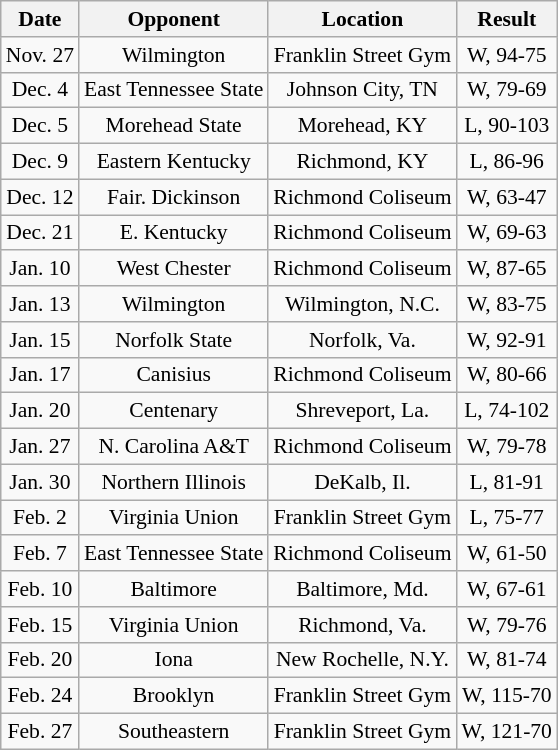<table class="wikitable" style="text-align: center; font-size: 90%;">
<tr>
<th>Date</th>
<th>Opponent</th>
<th>Location</th>
<th>Result</th>
</tr>
<tr>
<td>Nov. 27</td>
<td>Wilmington</td>
<td>Franklin Street Gym</td>
<td>W, 94-75</td>
</tr>
<tr>
<td>Dec. 4</td>
<td>East Tennessee State</td>
<td>Johnson City, TN</td>
<td>W, 79-69</td>
</tr>
<tr>
<td>Dec. 5</td>
<td>Morehead State</td>
<td>Morehead, KY</td>
<td>L, 90-103</td>
</tr>
<tr>
<td>Dec. 9</td>
<td>Eastern Kentucky</td>
<td>Richmond, KY</td>
<td>L, 86-96</td>
</tr>
<tr>
<td>Dec. 12</td>
<td>Fair. Dickinson</td>
<td>Richmond Coliseum</td>
<td>W, 63-47</td>
</tr>
<tr>
<td>Dec. 21</td>
<td>E. Kentucky</td>
<td>Richmond Coliseum</td>
<td>W, 69-63</td>
</tr>
<tr>
<td>Jan. 10</td>
<td>West Chester</td>
<td>Richmond Coliseum</td>
<td>W, 87-65</td>
</tr>
<tr>
<td>Jan. 13</td>
<td>Wilmington</td>
<td>Wilmington, N.C.</td>
<td>W, 83-75</td>
</tr>
<tr>
<td>Jan. 15</td>
<td>Norfolk State</td>
<td>Norfolk, Va.</td>
<td>W, 92-91</td>
</tr>
<tr>
<td>Jan. 17</td>
<td>Canisius</td>
<td>Richmond Coliseum</td>
<td>W, 80-66</td>
</tr>
<tr>
<td>Jan. 20</td>
<td>Centenary</td>
<td>Shreveport, La.</td>
<td>L, 74-102</td>
</tr>
<tr>
<td>Jan. 27</td>
<td>N. Carolina A&T</td>
<td>Richmond Coliseum</td>
<td>W, 79-78</td>
</tr>
<tr>
<td>Jan. 30</td>
<td>Northern Illinois</td>
<td>DeKalb, Il.</td>
<td>L, 81-91</td>
</tr>
<tr>
<td>Feb. 2</td>
<td>Virginia Union</td>
<td>Franklin Street Gym</td>
<td>L, 75-77</td>
</tr>
<tr>
<td>Feb. 7</td>
<td>East Tennessee State</td>
<td>Richmond Coliseum</td>
<td>W, 61-50</td>
</tr>
<tr>
<td>Feb. 10</td>
<td>Baltimore</td>
<td>Baltimore, Md.</td>
<td>W, 67-61</td>
</tr>
<tr>
<td>Feb. 15</td>
<td>Virginia Union</td>
<td>Richmond, Va.</td>
<td>W, 79-76</td>
</tr>
<tr>
<td>Feb. 20</td>
<td>Iona</td>
<td>New Rochelle, N.Y.</td>
<td>W, 81-74</td>
</tr>
<tr>
<td>Feb. 24</td>
<td>Brooklyn</td>
<td>Franklin Street Gym</td>
<td>W, 115-70</td>
</tr>
<tr>
<td>Feb. 27</td>
<td>Southeastern</td>
<td>Franklin Street Gym</td>
<td>W, 121-70</td>
</tr>
</table>
